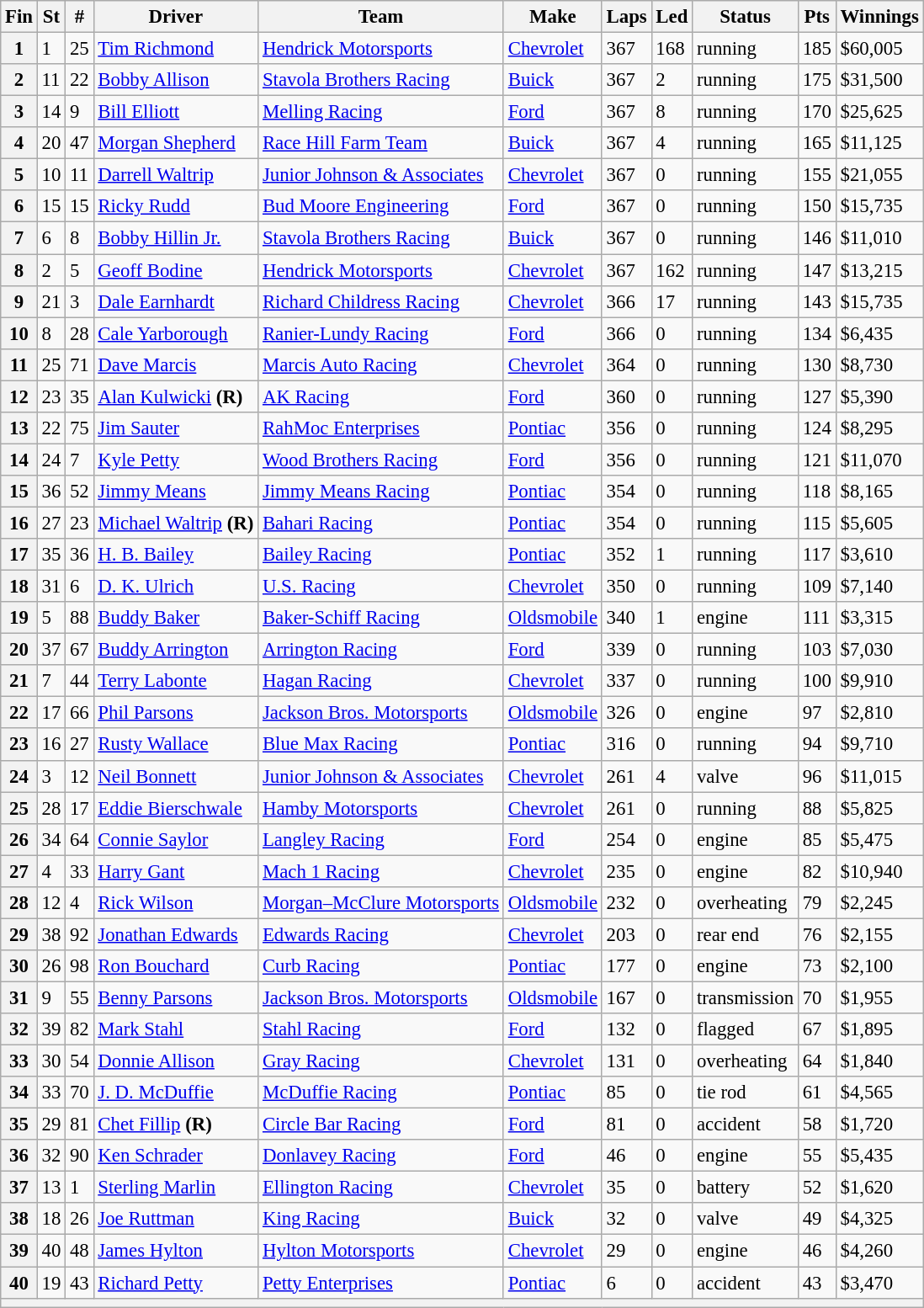<table class="wikitable" style="font-size:95%">
<tr>
<th>Fin</th>
<th>St</th>
<th>#</th>
<th>Driver</th>
<th>Team</th>
<th>Make</th>
<th>Laps</th>
<th>Led</th>
<th>Status</th>
<th>Pts</th>
<th>Winnings</th>
</tr>
<tr>
<th>1</th>
<td>1</td>
<td>25</td>
<td><a href='#'>Tim Richmond</a></td>
<td><a href='#'>Hendrick Motorsports</a></td>
<td><a href='#'>Chevrolet</a></td>
<td>367</td>
<td>168</td>
<td>running</td>
<td>185</td>
<td>$60,005</td>
</tr>
<tr>
<th>2</th>
<td>11</td>
<td>22</td>
<td><a href='#'>Bobby Allison</a></td>
<td><a href='#'>Stavola Brothers Racing</a></td>
<td><a href='#'>Buick</a></td>
<td>367</td>
<td>2</td>
<td>running</td>
<td>175</td>
<td>$31,500</td>
</tr>
<tr>
<th>3</th>
<td>14</td>
<td>9</td>
<td><a href='#'>Bill Elliott</a></td>
<td><a href='#'>Melling Racing</a></td>
<td><a href='#'>Ford</a></td>
<td>367</td>
<td>8</td>
<td>running</td>
<td>170</td>
<td>$25,625</td>
</tr>
<tr>
<th>4</th>
<td>20</td>
<td>47</td>
<td><a href='#'>Morgan Shepherd</a></td>
<td><a href='#'>Race Hill Farm Team</a></td>
<td><a href='#'>Buick</a></td>
<td>367</td>
<td>4</td>
<td>running</td>
<td>165</td>
<td>$11,125</td>
</tr>
<tr>
<th>5</th>
<td>10</td>
<td>11</td>
<td><a href='#'>Darrell Waltrip</a></td>
<td><a href='#'>Junior Johnson & Associates</a></td>
<td><a href='#'>Chevrolet</a></td>
<td>367</td>
<td>0</td>
<td>running</td>
<td>155</td>
<td>$21,055</td>
</tr>
<tr>
<th>6</th>
<td>15</td>
<td>15</td>
<td><a href='#'>Ricky Rudd</a></td>
<td><a href='#'>Bud Moore Engineering</a></td>
<td><a href='#'>Ford</a></td>
<td>367</td>
<td>0</td>
<td>running</td>
<td>150</td>
<td>$15,735</td>
</tr>
<tr>
<th>7</th>
<td>6</td>
<td>8</td>
<td><a href='#'>Bobby Hillin Jr.</a></td>
<td><a href='#'>Stavola Brothers Racing</a></td>
<td><a href='#'>Buick</a></td>
<td>367</td>
<td>0</td>
<td>running</td>
<td>146</td>
<td>$11,010</td>
</tr>
<tr>
<th>8</th>
<td>2</td>
<td>5</td>
<td><a href='#'>Geoff Bodine</a></td>
<td><a href='#'>Hendrick Motorsports</a></td>
<td><a href='#'>Chevrolet</a></td>
<td>367</td>
<td>162</td>
<td>running</td>
<td>147</td>
<td>$13,215</td>
</tr>
<tr>
<th>9</th>
<td>21</td>
<td>3</td>
<td><a href='#'>Dale Earnhardt</a></td>
<td><a href='#'>Richard Childress Racing</a></td>
<td><a href='#'>Chevrolet</a></td>
<td>366</td>
<td>17</td>
<td>running</td>
<td>143</td>
<td>$15,735</td>
</tr>
<tr>
<th>10</th>
<td>8</td>
<td>28</td>
<td><a href='#'>Cale Yarborough</a></td>
<td><a href='#'>Ranier-Lundy Racing</a></td>
<td><a href='#'>Ford</a></td>
<td>366</td>
<td>0</td>
<td>running</td>
<td>134</td>
<td>$6,435</td>
</tr>
<tr>
<th>11</th>
<td>25</td>
<td>71</td>
<td><a href='#'>Dave Marcis</a></td>
<td><a href='#'>Marcis Auto Racing</a></td>
<td><a href='#'>Chevrolet</a></td>
<td>364</td>
<td>0</td>
<td>running</td>
<td>130</td>
<td>$8,730</td>
</tr>
<tr>
<th>12</th>
<td>23</td>
<td>35</td>
<td><a href='#'>Alan Kulwicki</a> <strong>(R)</strong></td>
<td><a href='#'>AK Racing</a></td>
<td><a href='#'>Ford</a></td>
<td>360</td>
<td>0</td>
<td>running</td>
<td>127</td>
<td>$5,390</td>
</tr>
<tr>
<th>13</th>
<td>22</td>
<td>75</td>
<td><a href='#'>Jim Sauter</a></td>
<td><a href='#'>RahMoc Enterprises</a></td>
<td><a href='#'>Pontiac</a></td>
<td>356</td>
<td>0</td>
<td>running</td>
<td>124</td>
<td>$8,295</td>
</tr>
<tr>
<th>14</th>
<td>24</td>
<td>7</td>
<td><a href='#'>Kyle Petty</a></td>
<td><a href='#'>Wood Brothers Racing</a></td>
<td><a href='#'>Ford</a></td>
<td>356</td>
<td>0</td>
<td>running</td>
<td>121</td>
<td>$11,070</td>
</tr>
<tr>
<th>15</th>
<td>36</td>
<td>52</td>
<td><a href='#'>Jimmy Means</a></td>
<td><a href='#'>Jimmy Means Racing</a></td>
<td><a href='#'>Pontiac</a></td>
<td>354</td>
<td>0</td>
<td>running</td>
<td>118</td>
<td>$8,165</td>
</tr>
<tr>
<th>16</th>
<td>27</td>
<td>23</td>
<td><a href='#'>Michael Waltrip</a> <strong>(R)</strong></td>
<td><a href='#'>Bahari Racing</a></td>
<td><a href='#'>Pontiac</a></td>
<td>354</td>
<td>0</td>
<td>running</td>
<td>115</td>
<td>$5,605</td>
</tr>
<tr>
<th>17</th>
<td>35</td>
<td>36</td>
<td><a href='#'>H. B. Bailey</a></td>
<td><a href='#'>Bailey Racing</a></td>
<td><a href='#'>Pontiac</a></td>
<td>352</td>
<td>1</td>
<td>running</td>
<td>117</td>
<td>$3,610</td>
</tr>
<tr>
<th>18</th>
<td>31</td>
<td>6</td>
<td><a href='#'>D. K. Ulrich</a></td>
<td><a href='#'>U.S. Racing</a></td>
<td><a href='#'>Chevrolet</a></td>
<td>350</td>
<td>0</td>
<td>running</td>
<td>109</td>
<td>$7,140</td>
</tr>
<tr>
<th>19</th>
<td>5</td>
<td>88</td>
<td><a href='#'>Buddy Baker</a></td>
<td><a href='#'>Baker-Schiff Racing</a></td>
<td><a href='#'>Oldsmobile</a></td>
<td>340</td>
<td>1</td>
<td>engine</td>
<td>111</td>
<td>$3,315</td>
</tr>
<tr>
<th>20</th>
<td>37</td>
<td>67</td>
<td><a href='#'>Buddy Arrington</a></td>
<td><a href='#'>Arrington Racing</a></td>
<td><a href='#'>Ford</a></td>
<td>339</td>
<td>0</td>
<td>running</td>
<td>103</td>
<td>$7,030</td>
</tr>
<tr>
<th>21</th>
<td>7</td>
<td>44</td>
<td><a href='#'>Terry Labonte</a></td>
<td><a href='#'>Hagan Racing</a></td>
<td><a href='#'>Chevrolet</a></td>
<td>337</td>
<td>0</td>
<td>running</td>
<td>100</td>
<td>$9,910</td>
</tr>
<tr>
<th>22</th>
<td>17</td>
<td>66</td>
<td><a href='#'>Phil Parsons</a></td>
<td><a href='#'>Jackson Bros. Motorsports</a></td>
<td><a href='#'>Oldsmobile</a></td>
<td>326</td>
<td>0</td>
<td>engine</td>
<td>97</td>
<td>$2,810</td>
</tr>
<tr>
<th>23</th>
<td>16</td>
<td>27</td>
<td><a href='#'>Rusty Wallace</a></td>
<td><a href='#'>Blue Max Racing</a></td>
<td><a href='#'>Pontiac</a></td>
<td>316</td>
<td>0</td>
<td>running</td>
<td>94</td>
<td>$9,710</td>
</tr>
<tr>
<th>24</th>
<td>3</td>
<td>12</td>
<td><a href='#'>Neil Bonnett</a></td>
<td><a href='#'>Junior Johnson & Associates</a></td>
<td><a href='#'>Chevrolet</a></td>
<td>261</td>
<td>4</td>
<td>valve</td>
<td>96</td>
<td>$11,015</td>
</tr>
<tr>
<th>25</th>
<td>28</td>
<td>17</td>
<td><a href='#'>Eddie Bierschwale</a></td>
<td><a href='#'>Hamby Motorsports</a></td>
<td><a href='#'>Chevrolet</a></td>
<td>261</td>
<td>0</td>
<td>running</td>
<td>88</td>
<td>$5,825</td>
</tr>
<tr>
<th>26</th>
<td>34</td>
<td>64</td>
<td><a href='#'>Connie Saylor</a></td>
<td><a href='#'>Langley Racing</a></td>
<td><a href='#'>Ford</a></td>
<td>254</td>
<td>0</td>
<td>engine</td>
<td>85</td>
<td>$5,475</td>
</tr>
<tr>
<th>27</th>
<td>4</td>
<td>33</td>
<td><a href='#'>Harry Gant</a></td>
<td><a href='#'>Mach 1 Racing</a></td>
<td><a href='#'>Chevrolet</a></td>
<td>235</td>
<td>0</td>
<td>engine</td>
<td>82</td>
<td>$10,940</td>
</tr>
<tr>
<th>28</th>
<td>12</td>
<td>4</td>
<td><a href='#'>Rick Wilson</a></td>
<td><a href='#'>Morgan–McClure Motorsports</a></td>
<td><a href='#'>Oldsmobile</a></td>
<td>232</td>
<td>0</td>
<td>overheating</td>
<td>79</td>
<td>$2,245</td>
</tr>
<tr>
<th>29</th>
<td>38</td>
<td>92</td>
<td><a href='#'>Jonathan Edwards</a></td>
<td><a href='#'>Edwards Racing</a></td>
<td><a href='#'>Chevrolet</a></td>
<td>203</td>
<td>0</td>
<td>rear end</td>
<td>76</td>
<td>$2,155</td>
</tr>
<tr>
<th>30</th>
<td>26</td>
<td>98</td>
<td><a href='#'>Ron Bouchard</a></td>
<td><a href='#'>Curb Racing</a></td>
<td><a href='#'>Pontiac</a></td>
<td>177</td>
<td>0</td>
<td>engine</td>
<td>73</td>
<td>$2,100</td>
</tr>
<tr>
<th>31</th>
<td>9</td>
<td>55</td>
<td><a href='#'>Benny Parsons</a></td>
<td><a href='#'>Jackson Bros. Motorsports</a></td>
<td><a href='#'>Oldsmobile</a></td>
<td>167</td>
<td>0</td>
<td>transmission</td>
<td>70</td>
<td>$1,955</td>
</tr>
<tr>
<th>32</th>
<td>39</td>
<td>82</td>
<td><a href='#'>Mark Stahl</a></td>
<td><a href='#'>Stahl Racing</a></td>
<td><a href='#'>Ford</a></td>
<td>132</td>
<td>0</td>
<td>flagged</td>
<td>67</td>
<td>$1,895</td>
</tr>
<tr>
<th>33</th>
<td>30</td>
<td>54</td>
<td><a href='#'>Donnie Allison</a></td>
<td><a href='#'>Gray Racing</a></td>
<td><a href='#'>Chevrolet</a></td>
<td>131</td>
<td>0</td>
<td>overheating</td>
<td>64</td>
<td>$1,840</td>
</tr>
<tr>
<th>34</th>
<td>33</td>
<td>70</td>
<td><a href='#'>J. D. McDuffie</a></td>
<td><a href='#'>McDuffie Racing</a></td>
<td><a href='#'>Pontiac</a></td>
<td>85</td>
<td>0</td>
<td>tie rod</td>
<td>61</td>
<td>$4,565</td>
</tr>
<tr>
<th>35</th>
<td>29</td>
<td>81</td>
<td><a href='#'>Chet Fillip</a> <strong>(R)</strong></td>
<td><a href='#'>Circle Bar Racing</a></td>
<td><a href='#'>Ford</a></td>
<td>81</td>
<td>0</td>
<td>accident</td>
<td>58</td>
<td>$1,720</td>
</tr>
<tr>
<th>36</th>
<td>32</td>
<td>90</td>
<td><a href='#'>Ken Schrader</a></td>
<td><a href='#'>Donlavey Racing</a></td>
<td><a href='#'>Ford</a></td>
<td>46</td>
<td>0</td>
<td>engine</td>
<td>55</td>
<td>$5,435</td>
</tr>
<tr>
<th>37</th>
<td>13</td>
<td>1</td>
<td><a href='#'>Sterling Marlin</a></td>
<td><a href='#'>Ellington Racing</a></td>
<td><a href='#'>Chevrolet</a></td>
<td>35</td>
<td>0</td>
<td>battery</td>
<td>52</td>
<td>$1,620</td>
</tr>
<tr>
<th>38</th>
<td>18</td>
<td>26</td>
<td><a href='#'>Joe Ruttman</a></td>
<td><a href='#'>King Racing</a></td>
<td><a href='#'>Buick</a></td>
<td>32</td>
<td>0</td>
<td>valve</td>
<td>49</td>
<td>$4,325</td>
</tr>
<tr>
<th>39</th>
<td>40</td>
<td>48</td>
<td><a href='#'>James Hylton</a></td>
<td><a href='#'>Hylton Motorsports</a></td>
<td><a href='#'>Chevrolet</a></td>
<td>29</td>
<td>0</td>
<td>engine</td>
<td>46</td>
<td>$4,260</td>
</tr>
<tr>
<th>40</th>
<td>19</td>
<td>43</td>
<td><a href='#'>Richard Petty</a></td>
<td><a href='#'>Petty Enterprises</a></td>
<td><a href='#'>Pontiac</a></td>
<td>6</td>
<td>0</td>
<td>accident</td>
<td>43</td>
<td>$3,470</td>
</tr>
<tr>
<th colspan="11"></th>
</tr>
</table>
